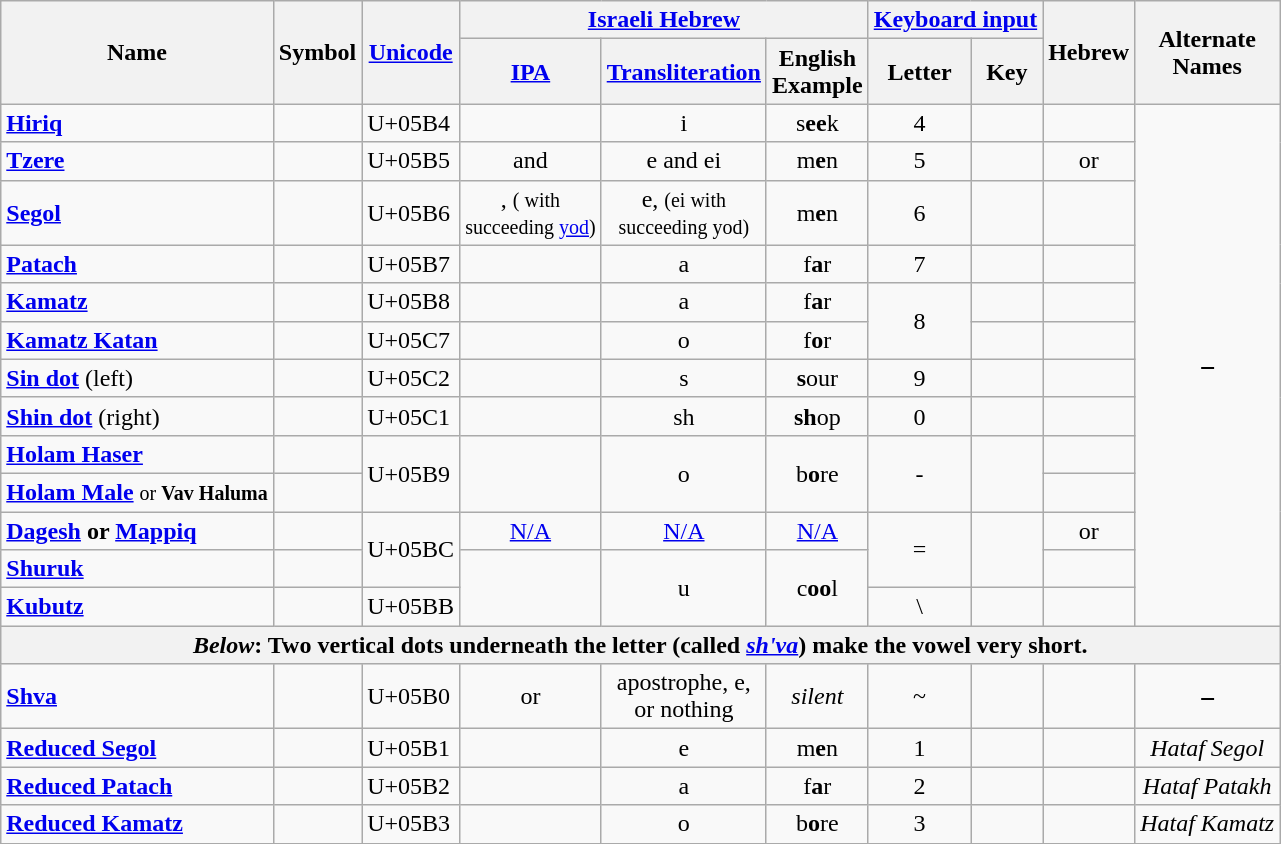<table class="wikitable noresize">
<tr>
<th ! rowspan=2>Name</th>
<th ! rowspan=2>Symbol</th>
<th ! rowspan=2><a href='#'>Unicode</a></th>
<th ! colspan=3><a href='#'>Israeli Hebrew</a></th>
<th ! colspan=2><a href='#'>Keyboard input</a></th>
<th ! rowspan=2>Hebrew</th>
<th ! rowspan=2>Alternate<br>Names</th>
</tr>
<tr>
<th ! colspan=1><a href='#'>IPA</a></th>
<th ! colspan=1><a href='#'>Transliteration</a></th>
<th ! colspan=1>English<br>Example</th>
<th ! colspan=1>Letter</th>
<th ! colspan=1>Key</th>
</tr>
<tr>
<td><strong><a href='#'>Hiriq</a></strong></td>
<td style="font-size:26px; padding-bottom:3px"></td>
<td align="left">U+05B4</td>
<td align="center"></td>
<td align="center">i</td>
<td align="center">s<strong>ee</strong>k</td>
<td align="center">4</td>
<td align="center"></td>
<td align="center"></td>
<td align="center" rowspan=13>‒</td>
</tr>
<tr>
<td><strong><a href='#'>Tzere</a></strong></td>
<td style="font-size:26px; padding-bottom:3px"></td>
<td align="left">U+05B5</td>
<td align="center"> and </td>
<td align="center">e and ei</td>
<td align="center">m<strong>e</strong>n</td>
<td align="center">5</td>
<td align="center"></td>
<td align="center"> or </td>
</tr>
<tr>
<td><strong><a href='#'>Segol</a></strong></td>
<td style="font-size:26px; padding-bottom:3px"></td>
<td align="left">U+05B6</td>
<td align="center">, <small>( with<br>succeeding <a href='#'>yod</a>)</small></td>
<td align="center">e, <small>(ei with<br>succeeding yod)</small></td>
<td align="center">m<strong>e</strong>n</td>
<td align="center">6</td>
<td align="center"></td>
<td align="center"></td>
</tr>
<tr>
<td><strong><a href='#'>Patach</a></strong></td>
<td style="font-size:26px; padding-bottom:3px"></td>
<td align="left">U+05B7</td>
<td align="center"></td>
<td align="center">a</td>
<td align="center">f<strong>a</strong>r</td>
<td align="center">7</td>
<td align="center"></td>
<td align="center"></td>
</tr>
<tr>
<td><strong><a href='#'>Kamatz</a></strong></td>
<td style="font-size:26px; padding-bottom:3px"></td>
<td align="left">U+05B8</td>
<td align="center"></td>
<td align="center">a</td>
<td align="center">f<strong>a</strong>r</td>
<td align="center" rowspan=2>8</td>
<td align="center"></td>
<td align="center"></td>
</tr>
<tr>
<td><strong><a href='#'>Kamatz Katan</a></strong></td>
<td style="font-size:26px; padding-bottom:3px"></td>
<td align="left">U+05C7</td>
<td align="center"></td>
<td align="center">o</td>
<td align="center">f<strong>o</strong>r</td>
<td align="center"></td>
<td align="center"></td>
</tr>
<tr>
<td><strong><a href='#'>Sin dot</a></strong> (left)</td>
<td style="font-size:26px; padding-bottom:3px"></td>
<td align="left">U+05C2</td>
<td align="center"></td>
<td align="center">s</td>
<td align="center"><strong>s</strong>our</td>
<td align="center">9</td>
<td align="center"></td>
<td align="center"></td>
</tr>
<tr>
<td><strong><a href='#'>Shin dot</a></strong> (right)</td>
<td style="font-size:26px; padding-bottom:3px"></td>
<td align="left">U+05C1</td>
<td align="center"></td>
<td align="center">sh</td>
<td align="center"><strong>sh</strong>op</td>
<td align="center">0</td>
<td align="center"></td>
<td align="center"></td>
</tr>
<tr>
<td><strong><a href='#'>Holam Haser</a></strong></td>
<td style="font-size:26px; padding-bottom:3px"></td>
<td align="left" rowspan=2>U+05B9</td>
<td align="center" rowspan=2></td>
<td align="center" rowspan=2>o</td>
<td align="center" rowspan=2>b<strong>o</strong>re</td>
<td align="center" rowspan=2>-</td>
<td align="center" rowspan=2></td>
<td align="center"></td>
</tr>
<tr>
<td><strong><a href='#'>Holam Male</a></strong> <small>or <strong>Vav Haluma</strong></small></td>
<td style="font-size:26px; padding-bottom:3px"></td>
<td align="center"></td>
</tr>
<tr>
<td><strong><a href='#'>Dagesh</a> or <a href='#'>Mappiq</a></strong></td>
<td style="font-size:26px; padding-bottom:3px"></td>
<td align="left"  rowspan=2>U+05BC</td>
<td align="center"><a href='#'>N/A</a></td>
<td align="center"><a href='#'>N/A</a></td>
<td align="center"><a href='#'>N/A</a></td>
<td rowspan = 2  align="center">=</td>
<td rowspan = 2  align="center"></td>
<td align="center"> or </td>
</tr>
<tr>
<td><strong><a href='#'>Shuruk</a></strong></td>
<td style="font-size:26px; padding-bottom:3px"></td>
<td align="center" rowspan=2></td>
<td align="center" rowspan=2>u</td>
<td align="center" rowspan=2>c<strong>oo</strong>l</td>
<td align="center"></td>
</tr>
<tr>
<td><strong><a href='#'>Kubutz</a></strong></td>
<td style="font-size:26px; padding-bottom:3px"></td>
<td align="left">U+05BB</td>
<td align="center">\</td>
<td align="center"></td>
<td align="center"></td>
</tr>
<tr>
<th ! colspan=10><em>Below</em>: Two vertical dots underneath the letter (called <em><a href='#'>sh'va</a></em>) make the vowel very short.</th>
</tr>
<tr>
<td><strong><a href='#'>Shva</a></strong></td>
<td style="font-size:26px; padding-bottom:3px"></td>
<td align="left">U+05B0</td>
<td align="center"> or </td>
<td align="center">apostrophe, e,<br>or nothing</td>
<td align="center"><em>silent</em></td>
<td align="center">~</td>
<td align="center"></td>
<td align="center"></td>
<td align="center">‒</td>
</tr>
<tr>
<td><strong><a href='#'>Reduced Segol</a></strong></td>
<td style="font-size:26px; padding-bottom:3px"></td>
<td align="left">U+05B1</td>
<td align="center"></td>
<td align="center">e</td>
<td align="center">m<strong>e</strong>n</td>
<td align="center">1</td>
<td align="center"></td>
<td align="center"></td>
<td align="center"><em>Hataf Segol</em></td>
</tr>
<tr>
<td><strong><a href='#'>Reduced Patach</a></strong></td>
<td style="font-size:26px; padding-bottom:3px"></td>
<td align="left">U+05B2</td>
<td align="center"></td>
<td align="center">a</td>
<td align="center">f<strong>a</strong>r</td>
<td align="center">2</td>
<td align="center"></td>
<td align="center"></td>
<td align="center"><em>Hataf Patakh</em></td>
</tr>
<tr>
<td><strong><a href='#'>Reduced Kamatz</a></strong></td>
<td style="font-size:26px; padding-bottom:3px"></td>
<td align="left">U+05B3</td>
<td align="center"></td>
<td align="center">o</td>
<td align="center">b<strong>o</strong>re</td>
<td align="center">3</td>
<td align="center"></td>
<td align="center"></td>
<td align="center"><em>Hataf Kamatz</em></td>
</tr>
<tr>
</tr>
</table>
